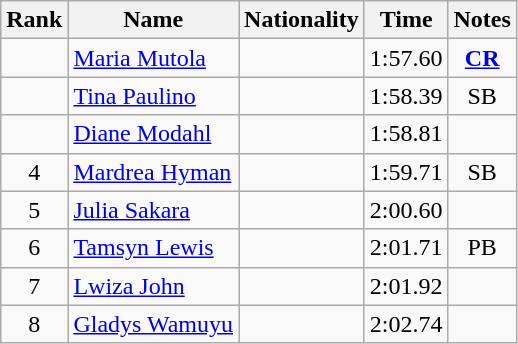<table class="wikitable sortable" style="text-align:center">
<tr>
<th>Rank</th>
<th>Name</th>
<th>Nationality</th>
<th>Time</th>
<th>Notes</th>
</tr>
<tr>
<td></td>
<td align=left><a href='#'>Maria Mutola</a></td>
<td align=left></td>
<td>1:57.60</td>
<td><strong><a href='#'>CR</a></strong></td>
</tr>
<tr>
<td></td>
<td align=left><a href='#'>Tina Paulino</a></td>
<td align=left></td>
<td>1:58.39</td>
<td>SB</td>
</tr>
<tr>
<td></td>
<td align=left><a href='#'>Diane Modahl</a></td>
<td align=left></td>
<td>1:58.81</td>
<td></td>
</tr>
<tr>
<td>4</td>
<td align=left><a href='#'>Mardrea Hyman</a></td>
<td align=left></td>
<td>1:59.71</td>
<td>SB</td>
</tr>
<tr>
<td>5</td>
<td align=left><a href='#'>Julia Sakara</a></td>
<td align=left></td>
<td>2:00.60</td>
<td></td>
</tr>
<tr>
<td>6</td>
<td align=left><a href='#'>Tamsyn Lewis</a></td>
<td align=left></td>
<td>2:01.71</td>
<td>PB</td>
</tr>
<tr>
<td>7</td>
<td align=left><a href='#'>Lwiza John</a></td>
<td align=left></td>
<td>2:01.92</td>
<td></td>
</tr>
<tr>
<td>8</td>
<td align=left><a href='#'>Gladys Wamuyu</a></td>
<td align=left></td>
<td>2:02.74</td>
<td></td>
</tr>
</table>
